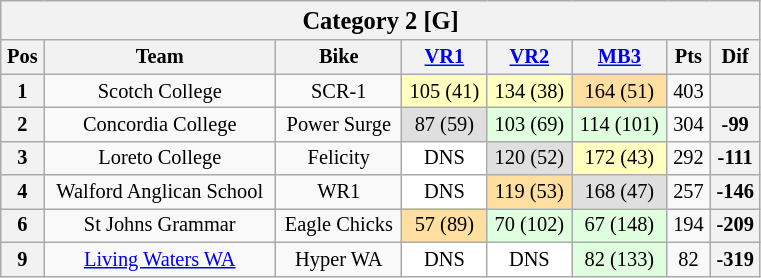<table class="wikitable collapsible collapsed" style="font-size: 85%; text-align:center">
<tr>
<th colspan="8" width="500"><big>Category 2 [G]</big></th>
</tr>
<tr>
<th valign="middle">Pos</th>
<th valign="middle">Team</th>
<th valign="middle">Bike</th>
<th><a href='#'>VR1</a><br></th>
<th><a href='#'>VR2</a><br></th>
<th><a href='#'>MB3</a><br></th>
<th valign="middle">Pts</th>
<th valign="middle">Dif</th>
</tr>
<tr>
<th>1</th>
<td> Scotch College</td>
<td>SCR-1</td>
<td bgcolor="#FFFFBF">105 (41)</td>
<td bgcolor="#FFFFBF">134 (38)</td>
<td bgcolor="#ffdf9f">164 (51)</td>
<td>403</td>
<th></th>
</tr>
<tr>
<th>2</th>
<td> Concordia College</td>
<td>Power Surge</td>
<td bgcolor="#dfdfdf">87 (59)</td>
<td bgcolor="#dfffdf">103 (69)</td>
<td bgcolor="#dfffdf">114 (101)</td>
<td>304</td>
<th>-99</th>
</tr>
<tr>
<th>3</th>
<td> Loreto College</td>
<td>Felicity</td>
<td bgcolor="#ffffff">DNS</td>
<td bgcolor="#dfdfdf">120 (52)</td>
<td bgcolor="#FFFFBF">172 (43)</td>
<td>292</td>
<th>-111</th>
</tr>
<tr>
<th>4</th>
<td> Walford Anglican School</td>
<td>WR1</td>
<td bgcolor="#ffffff">DNS</td>
<td bgcolor="#ffdf9f">119 (53)</td>
<td bgcolor="#dfdfdf">168 (47)</td>
<td>257</td>
<th>-146</th>
</tr>
<tr>
<th>6</th>
<td> St Johns Grammar</td>
<td>Eagle Chicks</td>
<td bgcolor="#ffdf9f">57 (89)</td>
<td bgcolor="#dfffdf">70 (102)</td>
<td bgcolor="#dfffdf">67 (148)</td>
<td>194</td>
<th>-209</th>
</tr>
<tr>
<th>9</th>
<td> <a href='#'>Living Waters WA</a></td>
<td>Hyper WA</td>
<td bgcolor="#ffffff">DNS</td>
<td bgcolor="#ffffff">DNS</td>
<td bgcolor="#dfffdf">82 (133)</td>
<td>82</td>
<th>-319</th>
</tr>
</table>
